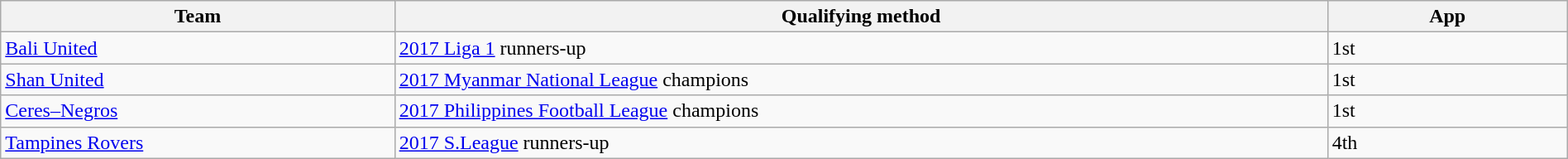<table class="wikitable" style="table-layout:fixed;width:100%;">
<tr>
<th width=25%>Team</th>
<th width=60%>Qualifying method</th>
<th width=15%>App </th>
</tr>
<tr>
<td> <a href='#'>Bali United</a></td>
<td><a href='#'>2017 Liga 1</a> runners-up</td>
<td>1st</td>
</tr>
<tr>
<td> <a href='#'>Shan United</a></td>
<td><a href='#'>2017 Myanmar National League</a> champions</td>
<td>1st</td>
</tr>
<tr>
<td> <a href='#'>Ceres–Negros</a></td>
<td><a href='#'>2017 Philippines Football League</a> champions</td>
<td>1st</td>
</tr>
<tr>
<td> <a href='#'>Tampines Rovers</a></td>
<td><a href='#'>2017 S.League</a> runners-up</td>
<td>4th </td>
</tr>
</table>
